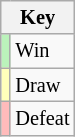<table class="wikitable" style="font-size: 85%">
<tr>
<th colspan="2">Key</th>
</tr>
<tr>
<td bgcolor=#BBF3BB></td>
<td>Win</td>
</tr>
<tr>
<td bgcolor=#FFFFBB></td>
<td>Draw</td>
</tr>
<tr>
<td bgcolor=#FFBBBB></td>
<td>Defeat</td>
</tr>
</table>
